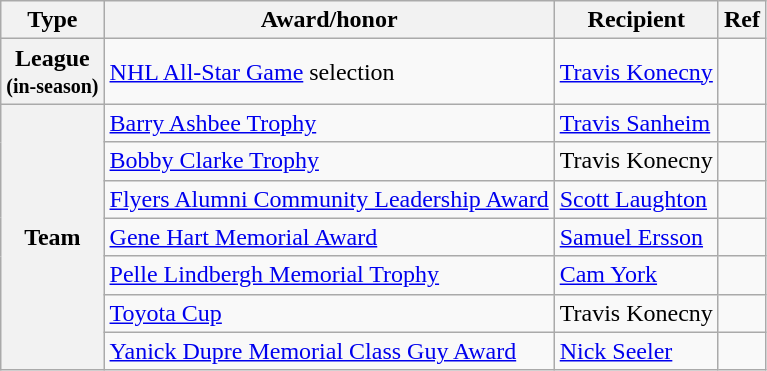<table class="wikitable">
<tr>
<th scope="col">Type</th>
<th scope="col">Award/honor</th>
<th scope="col">Recipient</th>
<th scope="col">Ref</th>
</tr>
<tr>
<th scope="row">League<br><small>(in-season)</small></th>
<td><a href='#'>NHL All-Star Game</a> selection</td>
<td><a href='#'>Travis Konecny</a></td>
<td></td>
</tr>
<tr>
<th scope="row" rowspan="7">Team</th>
<td><a href='#'>Barry Ashbee Trophy</a></td>
<td><a href='#'>Travis Sanheim</a></td>
<td></td>
</tr>
<tr>
<td><a href='#'>Bobby Clarke Trophy</a></td>
<td>Travis Konecny</td>
<td></td>
</tr>
<tr>
<td><a href='#'>Flyers Alumni Community Leadership Award</a></td>
<td><a href='#'>Scott Laughton</a></td>
<td></td>
</tr>
<tr>
<td><a href='#'>Gene Hart Memorial Award</a></td>
<td><a href='#'>Samuel Ersson</a></td>
<td></td>
</tr>
<tr>
<td><a href='#'>Pelle Lindbergh Memorial Trophy</a></td>
<td><a href='#'>Cam York</a></td>
<td></td>
</tr>
<tr>
<td><a href='#'>Toyota Cup</a></td>
<td>Travis Konecny</td>
<td></td>
</tr>
<tr>
<td><a href='#'>Yanick Dupre Memorial Class Guy Award</a></td>
<td><a href='#'>Nick Seeler</a></td>
<td></td>
</tr>
</table>
